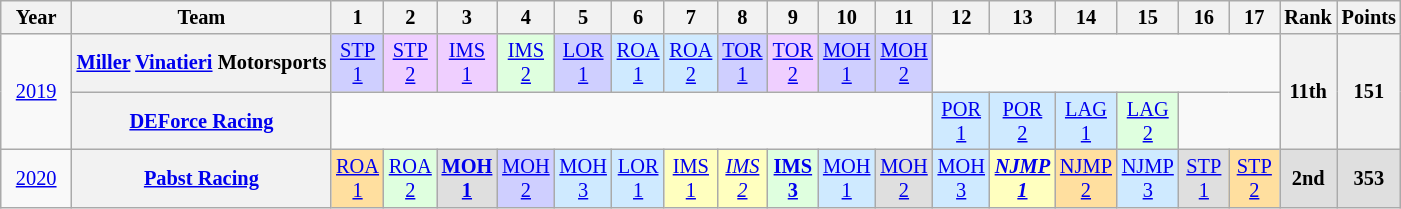<table class="wikitable" style="font-size:85%; text-align:center">
<tr>
<th style="width:3em;">Year</th>
<th>Team</th>
<th style="width:2em;">1</th>
<th style="width:2em;">2</th>
<th style="width:2em;">3</th>
<th style="width:2em;">4</th>
<th style="width:2em;">5</th>
<th style="width:2em;">6</th>
<th style="width:2em;">7</th>
<th style="width:2em;">8</th>
<th style="width:2em;">9</th>
<th style="width:2em;">10</th>
<th style="width:2em;">11</th>
<th style="width:2em;">12</th>
<th style="width:2em;">13</th>
<th style="width:2em;">14</th>
<th style="width:2em;">15</th>
<th style="width:2em;">16</th>
<th style="width:2em;">17</th>
<th style="width:2em;">Rank</th>
<th>Points</th>
</tr>
<tr>
<td rowspan="2"><a href='#'>2019</a></td>
<th nowrap><a href='#'>Miller</a> <a href='#'>Vinatieri</a> Motorsports</th>
<td style="background:#CFCFFF;"><a href='#'>STP<br>1</a><br></td>
<td style="background:#EFCFFF;"><a href='#'>STP<br>2</a><br></td>
<td style="background:#EFCFFF;"><a href='#'>IMS<br>1</a><br></td>
<td style="background:#DFFFDF;"><a href='#'>IMS<br>2</a><br></td>
<td style="background:#CFCFFF;"><a href='#'>LOR<br>1</a><br></td>
<td style="background:#CFEAFF;"><a href='#'>ROA<br>1</a><br></td>
<td style="background:#CFEAFF;"><a href='#'>ROA<br>2</a><br></td>
<td style="background:#CFCFFF;"><a href='#'>TOR<br>1</a><br></td>
<td style="background:#EFCFFF;"><a href='#'>TOR<br>2</a><br></td>
<td style="background:#CFCFFF;"><a href='#'>MOH<br>1</a><br></td>
<td style="background:#CFCFFF;"><a href='#'>MOH<br>2</a><br></td>
<td colspan=6></td>
<th rowspan="2">11th</th>
<th rowspan="2">151</th>
</tr>
<tr>
<th nowrap><a href='#'>DEForce Racing</a></th>
<td colspan=11></td>
<td style="background:#CFEAFF;"><a href='#'>POR<br>1</a><br></td>
<td style="background:#CFEAFF;"><a href='#'>POR<br>2</a><br></td>
<td style="background:#CFEAFF;"><a href='#'>LAG<br>1</a><br></td>
<td style="background:#DFFFDF;"><a href='#'>LAG<br>2</a><br></td>
<td colspan=2></td>
</tr>
<tr>
<td><a href='#'>2020</a></td>
<th nowrap><a href='#'>Pabst Racing</a></th>
<td style="background:#FFDF9F;"><a href='#'>ROA<br>1</a><br></td>
<td style="background:#DFFFDF;"><a href='#'>ROA<br>2</a><br></td>
<td style="background:#DFDFDF;"><strong><a href='#'>MOH<br>1</a></strong><br></td>
<td style="background:#CFCFFF;"><a href='#'>MOH<br>2</a><br></td>
<td style="background:#CFEAFF;"><a href='#'>MOH<br>3</a><br></td>
<td style="background:#CFEAFF;"><a href='#'>LOR<br>1</a><br></td>
<td style="background:#FFFFBF;"><a href='#'>IMS<br>1</a><br></td>
<td style="background:#FFFFBF;"><em><a href='#'>IMS<br>2</a></em><br></td>
<td style="background:#DFFFDF;"><strong><a href='#'>IMS<br>3</a></strong><br></td>
<td style="background:#CFEAFF;"><a href='#'>MOH<br>1</a><br></td>
<td style="background:#DFDFDF;"><a href='#'>MOH<br>2</a><br></td>
<td style="background:#CFEAFF;"><a href='#'>MOH<br>3</a><br></td>
<td style="background:#FFFFBF;"><strong><em><a href='#'>NJMP<br>1</a></em></strong><br></td>
<td style="background:#FFDF9F;"><a href='#'>NJMP<br>2</a><br></td>
<td style="background:#CFEAFF;"><a href='#'>NJMP<br>3</a><br></td>
<td style="background:#DFDFDF;"><a href='#'>STP<br>1</a><br></td>
<td style="background:#FFDF9F;"><a href='#'>STP<br>2</a><br></td>
<th style="background:#DFDFDF;">2nd</th>
<th style="background:#DFDFDF;">353</th>
</tr>
</table>
